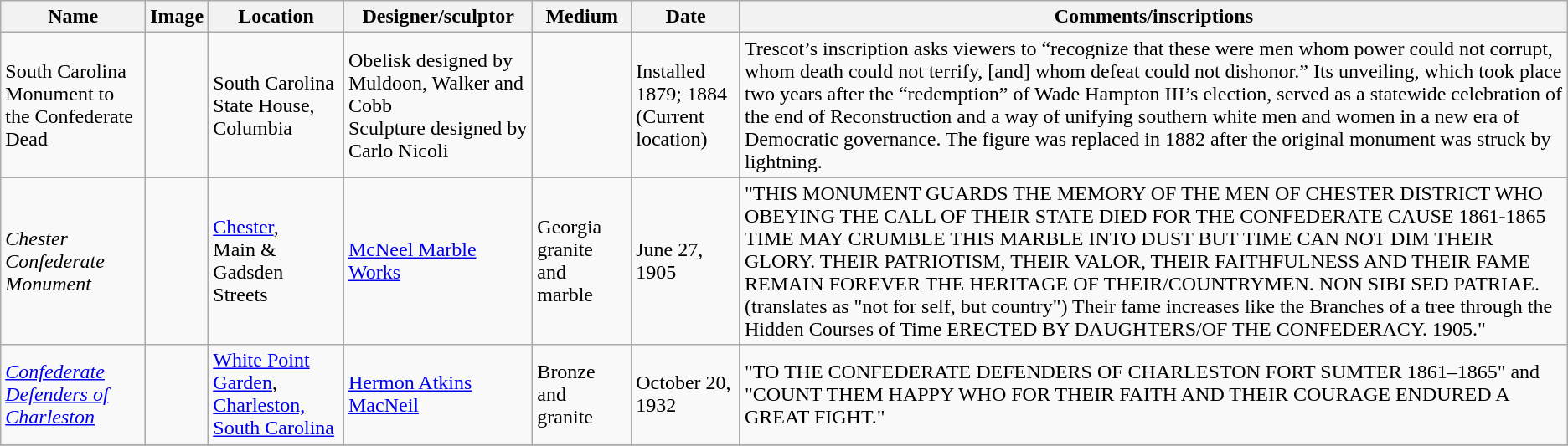<table class="wikitable sortable">
<tr>
<th>Name</th>
<th>Image</th>
<th>Location</th>
<th>Designer/sculptor</th>
<th>Medium</th>
<th>Date</th>
<th>Comments/inscriptions</th>
</tr>
<tr>
<td>South Carolina Monument to the Confederate Dead</td>
<td></td>
<td>South Carolina State House, Columbia</td>
<td>Obelisk designed by Muldoon, Walker and Cobb<br>Sculpture designed by Carlo Nicoli</td>
<td></td>
<td>Installed 1879; 1884 (Current location)</td>
<td>Trescot’s inscription asks viewers to “recognize that these were men whom power could not corrupt, whom death could not terrify, [and] whom defeat could not dishonor.” Its unveiling, which took place two years after the “redemption” of Wade Hampton III’s election, served as a statewide celebration of the end of Reconstruction and a way of unifying southern white men and women in a new era of Democratic governance. The figure was replaced in 1882 after the original monument was struck by lightning.</td>
</tr>
<tr>
<td><em>Chester Confederate Monument</em></td>
<td></td>
<td><a href='#'>Chester</a>,<br>Main & Gadsden Streets</td>
<td><a href='#'>McNeel Marble Works</a></td>
<td>Georgia granite and marble</td>
<td>June 27, 1905 </td>
<td>"THIS MONUMENT GUARDS THE MEMORY OF THE MEN OF CHESTER DISTRICT WHO OBEYING THE CALL OF THEIR STATE DIED FOR THE CONFEDERATE CAUSE 1861-1865 TIME MAY CRUMBLE THIS MARBLE INTO DUST BUT TIME CAN NOT DIM THEIR GLORY. THEIR PATRIOTISM, THEIR VALOR, THEIR FAITHFULNESS AND THEIR FAME REMAIN FOREVER THE HERITAGE OF THEIR/COUNTRYMEN. NON SIBI SED PATRIAE. (translates as "not for self, but country") Their fame increases like the Branches of a tree through the Hidden Courses of Time ERECTED BY DAUGHTERS/OF THE CONFEDERACY. 1905."</td>
</tr>
<tr>
<td><em><a href='#'>Confederate Defenders of Charleston</a></em></td>
<td></td>
<td><a href='#'>White Point Garden</a>, <a href='#'>Charleston, South Carolina</a></td>
<td><a href='#'>Hermon Atkins MacNeil</a></td>
<td>Bronze and granite</td>
<td>October 20, 1932</td>
<td>"TO THE CONFEDERATE DEFENDERS OF CHARLESTON FORT SUMTER 1861–1865" and "COUNT THEM HAPPY WHO FOR THEIR FAITH AND THEIR COURAGE ENDURED A GREAT FIGHT."</td>
</tr>
<tr>
</tr>
</table>
